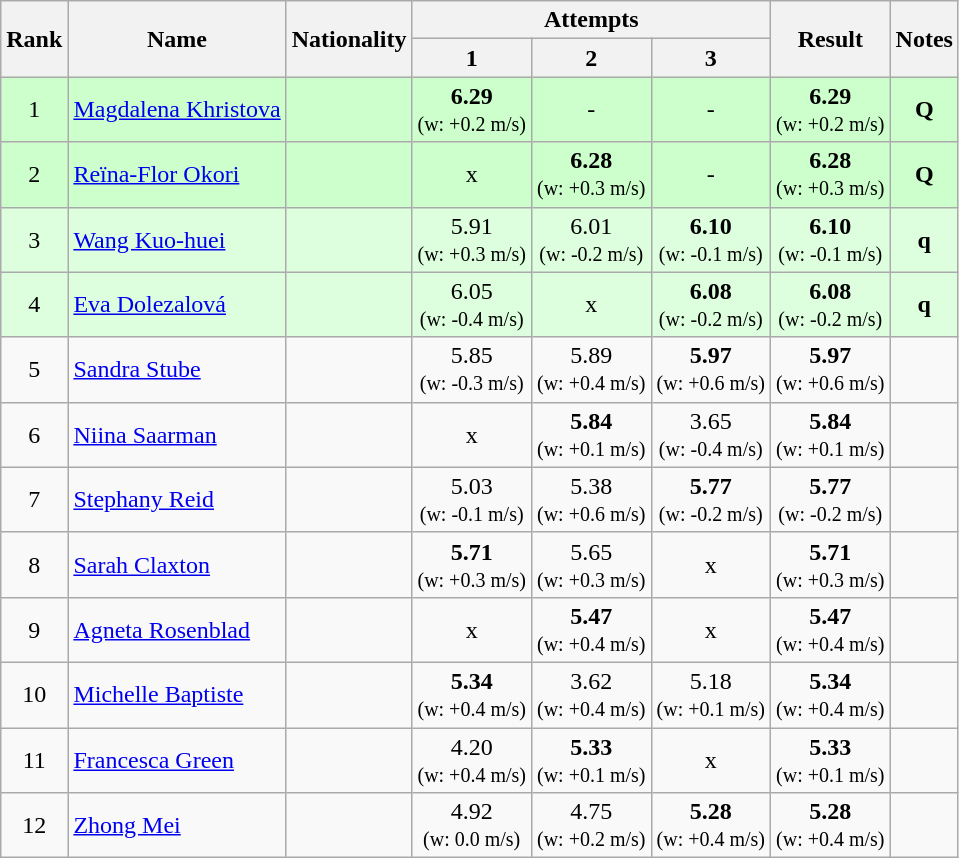<table class="wikitable sortable" style="text-align:center">
<tr>
<th rowspan=2>Rank</th>
<th rowspan=2>Name</th>
<th rowspan=2>Nationality</th>
<th colspan=3>Attempts</th>
<th rowspan=2>Result</th>
<th rowspan=2>Notes</th>
</tr>
<tr>
<th>1</th>
<th>2</th>
<th>3</th>
</tr>
<tr bgcolor=ccffcc>
<td>1</td>
<td align=left><a href='#'>Magdalena Khristova</a></td>
<td align=left></td>
<td><strong>6.29</strong><br><small>(w: +0.2 m/s)</small></td>
<td>-</td>
<td>-</td>
<td><strong>6.29</strong> <br><small>(w: +0.2 m/s)</small></td>
<td><strong>Q</strong></td>
</tr>
<tr bgcolor=ccffcc>
<td>2</td>
<td align=left><a href='#'>Reïna-Flor Okori</a></td>
<td align=left></td>
<td>x</td>
<td><strong>6.28</strong><br><small>(w: +0.3 m/s)</small></td>
<td>-</td>
<td><strong>6.28</strong> <br><small>(w: +0.3 m/s)</small></td>
<td><strong>Q</strong></td>
</tr>
<tr bgcolor=ddffdd>
<td>3</td>
<td align=left><a href='#'>Wang Kuo-huei</a></td>
<td align=left></td>
<td>5.91<br><small>(w: +0.3 m/s)</small></td>
<td>6.01<br><small>(w: -0.2 m/s)</small></td>
<td><strong>6.10</strong><br><small>(w: -0.1 m/s)</small></td>
<td><strong>6.10</strong> <br><small>(w: -0.1 m/s)</small></td>
<td><strong>q</strong></td>
</tr>
<tr bgcolor=ddffdd>
<td>4</td>
<td align=left><a href='#'>Eva Dolezalová</a></td>
<td align=left></td>
<td>6.05<br><small>(w: -0.4 m/s)</small></td>
<td>x</td>
<td><strong>6.08</strong><br><small>(w: -0.2 m/s)</small></td>
<td><strong>6.08</strong> <br><small>(w: -0.2 m/s)</small></td>
<td><strong>q</strong></td>
</tr>
<tr>
<td>5</td>
<td align=left><a href='#'>Sandra Stube</a></td>
<td align=left></td>
<td>5.85<br><small>(w: -0.3 m/s)</small></td>
<td>5.89<br><small>(w: +0.4 m/s)</small></td>
<td><strong>5.97</strong><br><small>(w: +0.6 m/s)</small></td>
<td><strong>5.97</strong> <br><small>(w: +0.6 m/s)</small></td>
<td></td>
</tr>
<tr>
<td>6</td>
<td align=left><a href='#'>Niina Saarman</a></td>
<td align=left></td>
<td>x</td>
<td><strong>5.84</strong><br><small>(w: +0.1 m/s)</small></td>
<td>3.65<br><small>(w: -0.4 m/s)</small></td>
<td><strong>5.84</strong> <br><small>(w: +0.1 m/s)</small></td>
<td></td>
</tr>
<tr>
<td>7</td>
<td align=left><a href='#'>Stephany Reid</a></td>
<td align=left></td>
<td>5.03<br><small>(w: -0.1 m/s)</small></td>
<td>5.38<br><small>(w: +0.6 m/s)</small></td>
<td><strong>5.77</strong><br><small>(w: -0.2 m/s)</small></td>
<td><strong>5.77</strong> <br><small>(w: -0.2 m/s)</small></td>
<td></td>
</tr>
<tr>
<td>8</td>
<td align=left><a href='#'>Sarah Claxton</a></td>
<td align=left></td>
<td><strong>5.71</strong><br><small>(w: +0.3 m/s)</small></td>
<td>5.65<br><small>(w: +0.3 m/s)</small></td>
<td>x</td>
<td><strong>5.71</strong> <br><small>(w: +0.3 m/s)</small></td>
<td></td>
</tr>
<tr>
<td>9</td>
<td align=left><a href='#'>Agneta Rosenblad</a></td>
<td align=left></td>
<td>x</td>
<td><strong>5.47</strong><br><small>(w: +0.4 m/s)</small></td>
<td>x</td>
<td><strong>5.47</strong> <br><small>(w: +0.4 m/s)</small></td>
<td></td>
</tr>
<tr>
<td>10</td>
<td align=left><a href='#'>Michelle Baptiste</a></td>
<td align=left></td>
<td><strong>5.34</strong><br><small>(w: +0.4 m/s)</small></td>
<td>3.62<br><small>(w: +0.4 m/s)</small></td>
<td>5.18<br><small>(w: +0.1 m/s)</small></td>
<td><strong>5.34</strong> <br><small>(w: +0.4 m/s)</small></td>
<td></td>
</tr>
<tr>
<td>11</td>
<td align=left><a href='#'>Francesca Green</a></td>
<td align=left></td>
<td>4.20<br><small>(w: +0.4 m/s)</small></td>
<td><strong>5.33</strong><br><small>(w: +0.1 m/s)</small></td>
<td>x</td>
<td><strong>5.33</strong> <br><small>(w: +0.1 m/s)</small></td>
<td></td>
</tr>
<tr>
<td>12</td>
<td align=left><a href='#'>Zhong Mei</a></td>
<td align=left></td>
<td>4.92<br><small>(w: 0.0 m/s)</small></td>
<td>4.75<br><small>(w: +0.2 m/s)</small></td>
<td><strong>5.28</strong><br><small>(w: +0.4 m/s)</small></td>
<td><strong>5.28</strong> <br><small>(w: +0.4 m/s)</small></td>
<td></td>
</tr>
</table>
